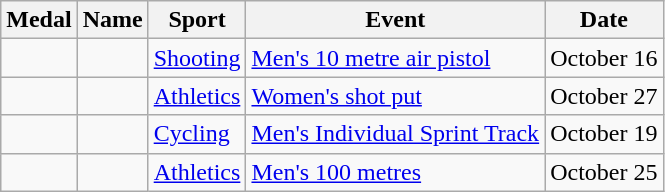<table class="wikitable sortable" border="1">
<tr>
<th>Medal</th>
<th>Name</th>
<th>Sport</th>
<th>Event</th>
<th>Date</th>
</tr>
<tr>
<td></td>
<td></td>
<td><a href='#'>Shooting</a></td>
<td><a href='#'>Men's 10 metre air pistol</a></td>
<td>October 16</td>
</tr>
<tr>
<td></td>
<td></td>
<td><a href='#'>Athletics</a></td>
<td><a href='#'>Women's shot put</a></td>
<td>October 27</td>
</tr>
<tr>
<td></td>
<td></td>
<td><a href='#'>Cycling</a></td>
<td><a href='#'>Men's Individual Sprint Track</a></td>
<td>October 19</td>
</tr>
<tr>
<td></td>
<td></td>
<td><a href='#'>Athletics</a></td>
<td><a href='#'>Men's 100 metres</a></td>
<td>October 25</td>
</tr>
</table>
